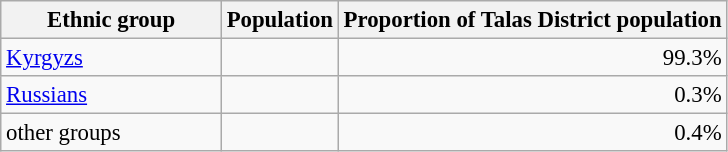<table class="wikitable sortable" border="1" style="text-align:right; font-size:95%;">
<tr>
<th width="140px">Ethnic group</th>
<th>Population</th>
<th>Proportion of Talas District population</th>
</tr>
<tr>
<td align="left"><a href='#'>Kyrgyzs</a></td>
<td></td>
<td>99.3%</tr></td>
<td align="left"><a href='#'>Russians</a></td>
<td></td>
<td>0.3%</tr></td>
<td align="left">other groups</td>
<td></td>
<td>0.4%</tr></td>
</tr>
</table>
